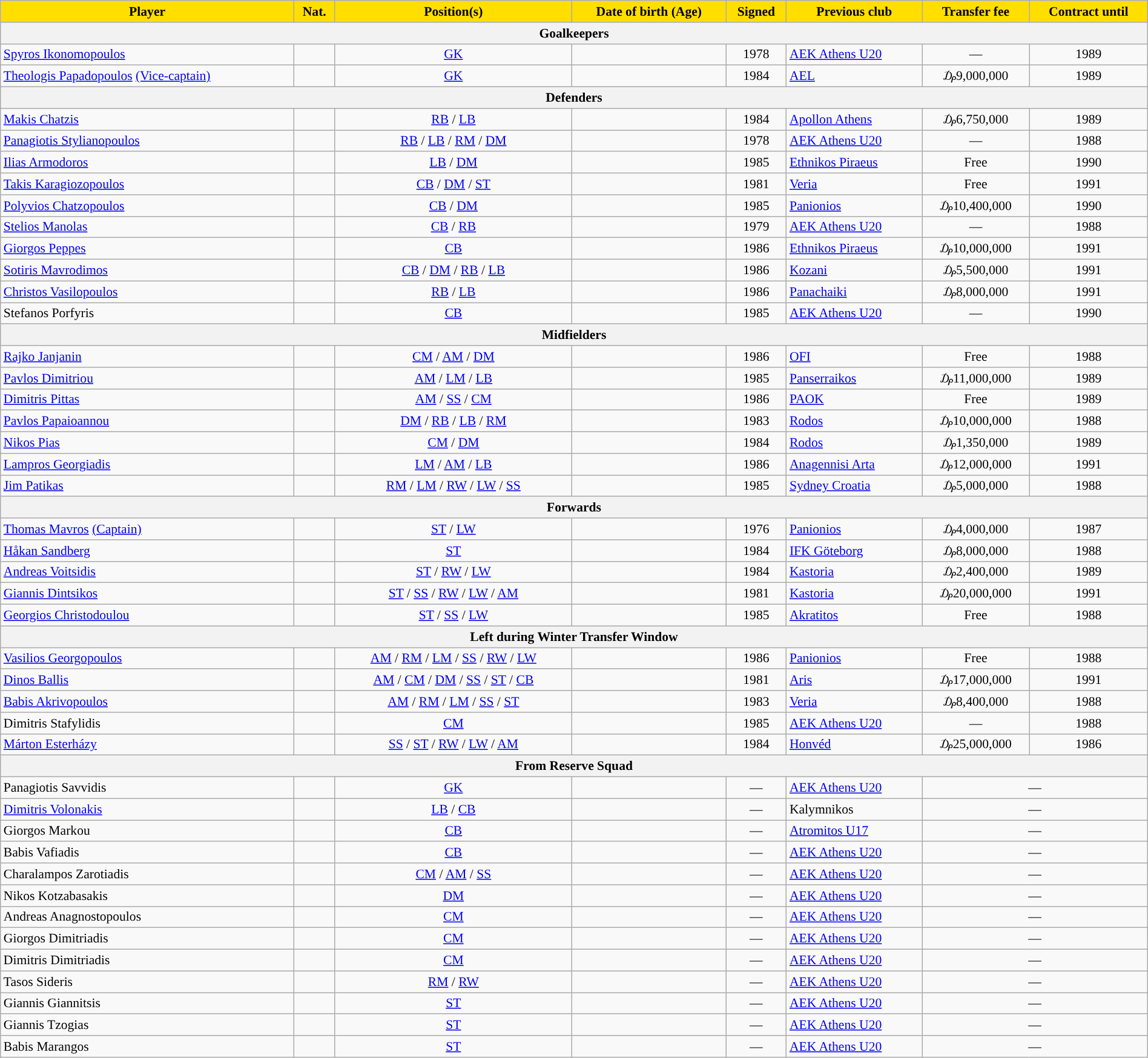<table class="wikitable" style="text-align:center; font-size:90%;width:100%;">
<tr>
<th style="background:#FFDE00">Player</th>
<th style="background:#FFDE00">Nat.</th>
<th style="background:#FFDE00">Position(s)</th>
<th style="background:#FFDE00">Date of birth (Age)</th>
<th style="background:#FFDE00">Signed</th>
<th style="background:#FFDE00">Previous club</th>
<th style="background:#FFDE00">Transfer fee</th>
<th style="background:#FFDE00">Contract until</th>
</tr>
<tr>
<th colspan="8">Goalkeepers</th>
</tr>
<tr>
<td align=left><a href='#'>Spyros Ikonomopoulos</a></td>
<td></td>
<td><a href='#'>GK</a></td>
<td></td>
<td>1978</td>
<td align=left> <a href='#'>AEK Athens U20</a></td>
<td>—</td>
<td>1989</td>
</tr>
<tr>
<td align=left><a href='#'>Theologis Papadopoulos</a> <a href='#'>(Vice-captain)</a></td>
<td></td>
<td><a href='#'>GK</a></td>
<td></td>
<td>1984</td>
<td align=left> <a href='#'>AEL</a></td>
<td>₯9,000,000</td>
<td>1989</td>
</tr>
<tr>
<th colspan="8">Defenders</th>
</tr>
<tr>
<td align=left><a href='#'>Makis Chatzis</a></td>
<td></td>
<td><a href='#'>RB</a> / <a href='#'>LB</a></td>
<td></td>
<td>1984</td>
<td align=left> <a href='#'>Apollon Athens</a></td>
<td>₯6,750,000</td>
<td>1989</td>
</tr>
<tr>
<td align=left><a href='#'>Panagiotis Stylianopoulos</a></td>
<td></td>
<td><a href='#'>RB</a> / <a href='#'>LB</a> / <a href='#'>RM</a> / <a href='#'>DM</a></td>
<td></td>
<td>1978</td>
<td align=left> <a href='#'>AEK Athens U20</a></td>
<td>—</td>
<td>1988</td>
</tr>
<tr>
<td align=left><a href='#'>Ilias Armodoros</a></td>
<td></td>
<td><a href='#'>LB</a> / <a href='#'>DM</a></td>
<td></td>
<td>1985</td>
<td align=left> <a href='#'>Ethnikos Piraeus</a></td>
<td>Free</td>
<td>1990</td>
</tr>
<tr>
<td align=left><a href='#'>Takis Karagiozopoulos</a></td>
<td></td>
<td><a href='#'>CB</a> / <a href='#'>DM</a> / <a href='#'>ST</a></td>
<td></td>
<td>1981</td>
<td align=left> <a href='#'>Veria</a></td>
<td>Free</td>
<td>1991</td>
</tr>
<tr>
<td align=left><a href='#'>Polyvios Chatzopoulos</a></td>
<td></td>
<td><a href='#'>CB</a> / <a href='#'>DM</a></td>
<td></td>
<td>1985</td>
<td align=left> <a href='#'>Panionios</a></td>
<td>₯10,400,000</td>
<td>1990</td>
</tr>
<tr>
<td align=left><a href='#'>Stelios Manolas</a></td>
<td></td>
<td><a href='#'>CB</a> / <a href='#'>RB</a></td>
<td></td>
<td>1979</td>
<td align=left> <a href='#'>AEK Athens U20</a></td>
<td>—</td>
<td>1988</td>
</tr>
<tr>
<td align=left><a href='#'>Giorgos Peppes</a></td>
<td></td>
<td><a href='#'>CB</a></td>
<td></td>
<td>1986</td>
<td align=left> <a href='#'>Ethnikos Piraeus</a></td>
<td>₯10,000,000</td>
<td>1991</td>
</tr>
<tr>
<td align=left><a href='#'>Sotiris Mavrodimos</a></td>
<td></td>
<td><a href='#'>CB</a> / <a href='#'>DM</a> / <a href='#'>RB</a> / <a href='#'>LB</a></td>
<td></td>
<td>1986</td>
<td align=left> <a href='#'>Kozani</a></td>
<td>₯5,500,000</td>
<td>1991</td>
</tr>
<tr>
<td align=left><a href='#'>Christos Vasilopoulos</a></td>
<td></td>
<td><a href='#'>RB</a> / <a href='#'>LB</a></td>
<td></td>
<td>1986</td>
<td align=left> <a href='#'>Panachaiki</a></td>
<td>₯8,000,000</td>
<td>1991</td>
</tr>
<tr>
<td align=left>Stefanos Porfyris</td>
<td></td>
<td><a href='#'>CB</a></td>
<td></td>
<td>1985</td>
<td align=left> <a href='#'>AEK Athens U20</a></td>
<td>—</td>
<td>1990</td>
</tr>
<tr>
<th colspan="8">Midfielders</th>
</tr>
<tr>
<td align=left><a href='#'>Rajko Janjanin</a></td>
<td></td>
<td><a href='#'>CM</a> / <a href='#'>AM</a> / <a href='#'>DM</a></td>
<td></td>
<td>1986</td>
<td align=left> <a href='#'>OFI</a></td>
<td>Free</td>
<td>1988</td>
</tr>
<tr>
<td align=left><a href='#'>Pavlos Dimitriou</a></td>
<td></td>
<td><a href='#'>AM</a> / <a href='#'>LM</a> / <a href='#'>LB</a></td>
<td></td>
<td>1985</td>
<td align=left> <a href='#'>Panserraikos</a></td>
<td>₯11,000,000</td>
<td>1989</td>
</tr>
<tr>
<td align=left><a href='#'>Dimitris Pittas</a></td>
<td></td>
<td><a href='#'>AM</a> / <a href='#'>SS</a> / <a href='#'>CM</a></td>
<td></td>
<td>1986</td>
<td align=left> <a href='#'>PAOK</a></td>
<td>Free</td>
<td>1989</td>
</tr>
<tr>
<td align=left><a href='#'>Pavlos Papaioannou</a></td>
<td></td>
<td><a href='#'>DM</a> / <a href='#'>RB</a> / <a href='#'>LB</a> / <a href='#'>RM</a></td>
<td></td>
<td>1983</td>
<td align=left> <a href='#'>Rodos</a></td>
<td>₯10,000,000</td>
<td>1988</td>
</tr>
<tr>
<td align=left><a href='#'>Nikos Pias</a></td>
<td></td>
<td><a href='#'>CM</a> / <a href='#'>DM</a></td>
<td></td>
<td>1984</td>
<td align=left> <a href='#'>Rodos</a></td>
<td>₯1,350,000</td>
<td>1989</td>
</tr>
<tr>
<td align=left><a href='#'>Lampros Georgiadis</a></td>
<td></td>
<td><a href='#'>LM</a> / <a href='#'>AM</a> / <a href='#'>LB</a></td>
<td></td>
<td>1986</td>
<td align=left> <a href='#'>Anagennisi Arta</a></td>
<td>₯12,000,000</td>
<td>1991</td>
</tr>
<tr>
<td align=left><a href='#'>Jim Patikas</a></td>
<td></td>
<td><a href='#'>RM</a> / <a href='#'>LM</a> / <a href='#'>RW</a> / <a href='#'>LW</a> / <a href='#'>SS</a></td>
<td></td>
<td>1985</td>
<td align=left> <a href='#'>Sydney Croatia</a></td>
<td>₯5,000,000</td>
<td>1988</td>
</tr>
<tr>
<th colspan="8">Forwards</th>
</tr>
<tr>
<td align=left><a href='#'>Thomas Mavros</a> <a href='#'>(Captain)</a></td>
<td></td>
<td><a href='#'>ST</a> / <a href='#'>LW</a></td>
<td></td>
<td>1976</td>
<td align=left> <a href='#'>Panionios</a></td>
<td>₯4,000,000</td>
<td>1987</td>
</tr>
<tr>
<td align=left><a href='#'>Håkan Sandberg</a></td>
<td></td>
<td><a href='#'>ST</a></td>
<td></td>
<td>1984</td>
<td align=left> <a href='#'>IFK Göteborg</a></td>
<td>₯8,000,000</td>
<td>1988</td>
</tr>
<tr>
<td align=left><a href='#'>Andreas Voitsidis</a></td>
<td></td>
<td><a href='#'>ST</a> / <a href='#'>RW</a> / <a href='#'>LW</a></td>
<td></td>
<td>1984</td>
<td align=left> <a href='#'>Kastoria</a></td>
<td>₯2,400,000</td>
<td>1989</td>
</tr>
<tr>
<td align=left><a href='#'>Giannis Dintsikos</a></td>
<td></td>
<td><a href='#'>ST</a> / <a href='#'>SS</a> / <a href='#'>RW</a> / <a href='#'>LW</a> / <a href='#'>AM</a></td>
<td></td>
<td>1981</td>
<td align=left> <a href='#'>Kastoria</a></td>
<td>₯20,000,000</td>
<td>1991</td>
</tr>
<tr>
<td align=left><a href='#'>Georgios Christodoulou</a></td>
<td></td>
<td><a href='#'>ST</a> / <a href='#'>SS</a> / <a href='#'>LW</a></td>
<td></td>
<td>1985</td>
<td align=left> <a href='#'>Akratitos</a></td>
<td>Free</td>
<td>1988</td>
</tr>
<tr>
<th colspan="8">Left during Winter Transfer Window</th>
</tr>
<tr>
<td align=left><a href='#'>Vasilios Georgopoulos</a></td>
<td></td>
<td><a href='#'>AM</a> / <a href='#'>RM</a> / <a href='#'>LM</a> / <a href='#'>SS</a> / <a href='#'>RW</a> / <a href='#'>LW</a></td>
<td></td>
<td>1986</td>
<td align=left> <a href='#'>Panionios</a></td>
<td>Free</td>
<td>1988</td>
</tr>
<tr>
<td align=left><a href='#'>Dinos Ballis</a></td>
<td></td>
<td><a href='#'>AM</a> / <a href='#'>CM</a> / <a href='#'>DM</a> / <a href='#'>SS</a> / <a href='#'>ST</a> / <a href='#'>CB</a></td>
<td></td>
<td>1981</td>
<td align=left> <a href='#'>Aris</a></td>
<td>₯17,000,000</td>
<td>1991</td>
</tr>
<tr>
<td align=left><a href='#'>Babis Akrivopoulos</a></td>
<td></td>
<td><a href='#'>AM</a> / <a href='#'>RM</a> / <a href='#'>LM</a> / <a href='#'>SS</a> / <a href='#'>ST</a></td>
<td></td>
<td>1983</td>
<td align=left> <a href='#'>Veria</a></td>
<td>₯8,400,000</td>
<td>1988</td>
</tr>
<tr>
<td align=left>Dimitris Stafylidis</td>
<td></td>
<td><a href='#'>CM</a></td>
<td></td>
<td>1985</td>
<td align=left> <a href='#'>AEK Athens U20</a></td>
<td>—</td>
<td>1988</td>
</tr>
<tr>
<td align=left><a href='#'>Márton Esterházy</a></td>
<td></td>
<td><a href='#'>SS</a> / <a href='#'>ST</a> / <a href='#'>RW</a> / <a href='#'>LW</a> / <a href='#'>AM</a></td>
<td></td>
<td>1984</td>
<td align=left> <a href='#'>Honvéd</a></td>
<td>₯25,000,000</td>
<td>1986</td>
</tr>
<tr>
<th colspan="8">From Reserve Squad</th>
</tr>
<tr>
<td align=left>Panagiotis Savvidis</td>
<td></td>
<td><a href='#'>GK</a></td>
<td></td>
<td>—</td>
<td align=left> <a href='#'>AEK Athens U20</a></td>
<td colspan="2">—</td>
</tr>
<tr>
<td align=left><a href='#'>Dimitris Volonakis</a></td>
<td></td>
<td><a href='#'>LB</a> / <a href='#'>CB</a></td>
<td></td>
<td>—</td>
<td align=left> Kalymnikos</td>
<td colspan="2">—</td>
</tr>
<tr>
<td align=left>Giorgos Markou</td>
<td></td>
<td><a href='#'>CB</a></td>
<td></td>
<td>—</td>
<td align=left> <a href='#'>Atromitos U17</a></td>
<td colspan="2">—</td>
</tr>
<tr>
<td align=left>Babis Vafiadis</td>
<td></td>
<td><a href='#'>CB</a></td>
<td></td>
<td>—</td>
<td align=left> <a href='#'>AEK Athens U20</a></td>
<td colspan="2">—</td>
</tr>
<tr>
<td align=left>Charalampos Zarotiadis</td>
<td></td>
<td><a href='#'>CM</a> / <a href='#'>AM</a> / <a href='#'>SS</a></td>
<td></td>
<td>—</td>
<td align=left> <a href='#'>AEK Athens U20</a></td>
<td colspan="2">—</td>
</tr>
<tr>
<td align=left>Nikos Kotzabasakis</td>
<td></td>
<td><a href='#'>DM</a></td>
<td></td>
<td>—</td>
<td align=left> <a href='#'>AEK Athens U20</a></td>
<td colspan="2">—</td>
</tr>
<tr>
<td align=left>Andreas Anagnostopoulos</td>
<td></td>
<td><a href='#'>CM</a></td>
<td></td>
<td>—</td>
<td align=left> <a href='#'>AEK Athens U20</a></td>
<td colspan="2">—</td>
</tr>
<tr>
<td align=left>Giorgos Dimitriadis</td>
<td></td>
<td><a href='#'>CM</a></td>
<td></td>
<td>—</td>
<td align=left> <a href='#'>AEK Athens U20</a></td>
<td colspan="2">—</td>
</tr>
<tr>
<td align=left>Dimitris Dimitriadis</td>
<td></td>
<td><a href='#'>CM</a></td>
<td></td>
<td>—</td>
<td align=left> <a href='#'>AEK Athens U20</a></td>
<td colspan="2">—</td>
</tr>
<tr>
<td align=left>Tasos Sideris</td>
<td></td>
<td><a href='#'>RM</a> / <a href='#'>RW</a></td>
<td></td>
<td>—</td>
<td align=left> <a href='#'>AEK Athens U20</a></td>
<td colspan="2">—</td>
</tr>
<tr>
<td align=left>Giannis Giannitsis</td>
<td></td>
<td><a href='#'>ST</a></td>
<td></td>
<td>—</td>
<td align=left> <a href='#'>AEK Athens U20</a></td>
<td colspan="2">—</td>
</tr>
<tr>
<td align=left>Giannis Tzogias</td>
<td></td>
<td><a href='#'>ST</a></td>
<td></td>
<td>—</td>
<td align=left> <a href='#'>AEK Athens U20</a></td>
<td colspan="2">—</td>
</tr>
<tr>
<td align=left>Babis Marangos</td>
<td></td>
<td><a href='#'>ST</a></td>
<td></td>
<td>—</td>
<td align=left> <a href='#'>AEK Athens U20</a></td>
<td colspan="2">—</td>
</tr>
</table>
